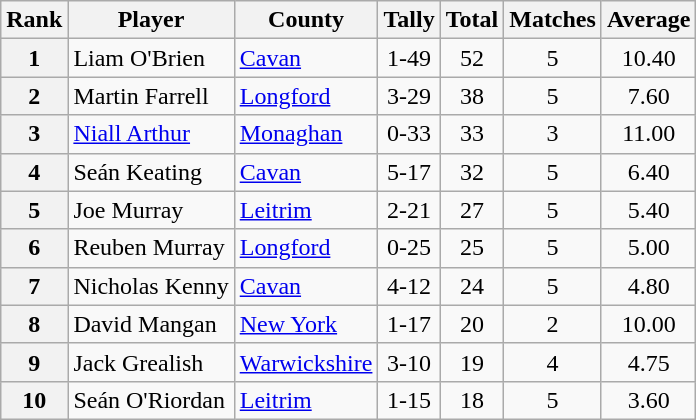<table class="wikitable sortable">
<tr>
<th>Rank</th>
<th>Player</th>
<th>County</th>
<th>Tally</th>
<th>Total</th>
<th>Matches</th>
<th>Average</th>
</tr>
<tr>
<th rowspan="1" align="center">1</th>
<td>Liam O'Brien</td>
<td> <a href='#'>Cavan</a></td>
<td align="center">1-49</td>
<td align="center">52</td>
<td align="center">5</td>
<td align="center">10.40</td>
</tr>
<tr>
<th align="center">2</th>
<td>Martin Farrell</td>
<td> <a href='#'>Longford</a></td>
<td align="center">3-29</td>
<td align="center">38</td>
<td align="center">5</td>
<td align="center">7.60</td>
</tr>
<tr>
<th>3</th>
<td><a href='#'>Niall Arthur</a></td>
<td> <a href='#'>Monaghan</a></td>
<td align="center">0-33</td>
<td align="center">33</td>
<td align="center">3</td>
<td align="center">11.00</td>
</tr>
<tr>
<th>4</th>
<td>Seán Keating</td>
<td> <a href='#'>Cavan</a></td>
<td align="center">5-17</td>
<td align="center">32</td>
<td align="center">5</td>
<td align="center">6.40</td>
</tr>
<tr>
<th>5</th>
<td>Joe Murray</td>
<td> <a href='#'>Leitrim</a></td>
<td align="center">2-21</td>
<td align="center">27</td>
<td align="center">5</td>
<td align="center">5.40</td>
</tr>
<tr>
<th>6</th>
<td>Reuben Murray</td>
<td> <a href='#'>Longford</a></td>
<td align="center">0-25</td>
<td align="center">25</td>
<td align="center">5</td>
<td align="center">5.00</td>
</tr>
<tr>
<th>7</th>
<td>Nicholas Kenny</td>
<td> <a href='#'>Cavan</a></td>
<td align="center">4-12</td>
<td align="center">24</td>
<td align="center">5</td>
<td align="center">4.80</td>
</tr>
<tr>
<th>8</th>
<td>David Mangan</td>
<td> <a href='#'>New York</a></td>
<td align="center">1-17</td>
<td align="center">20</td>
<td align="center">2</td>
<td align="center">10.00</td>
</tr>
<tr>
<th>9</th>
<td>Jack Grealish</td>
<td> <a href='#'>Warwickshire</a></td>
<td align="center">3-10</td>
<td align="center">19</td>
<td align="center">4</td>
<td align="center">4.75</td>
</tr>
<tr>
<th>10</th>
<td>Seán O'Riordan</td>
<td> <a href='#'>Leitrim</a></td>
<td align="center">1-15</td>
<td align="center">18</td>
<td align="center">5</td>
<td align="center">3.60</td>
</tr>
</table>
